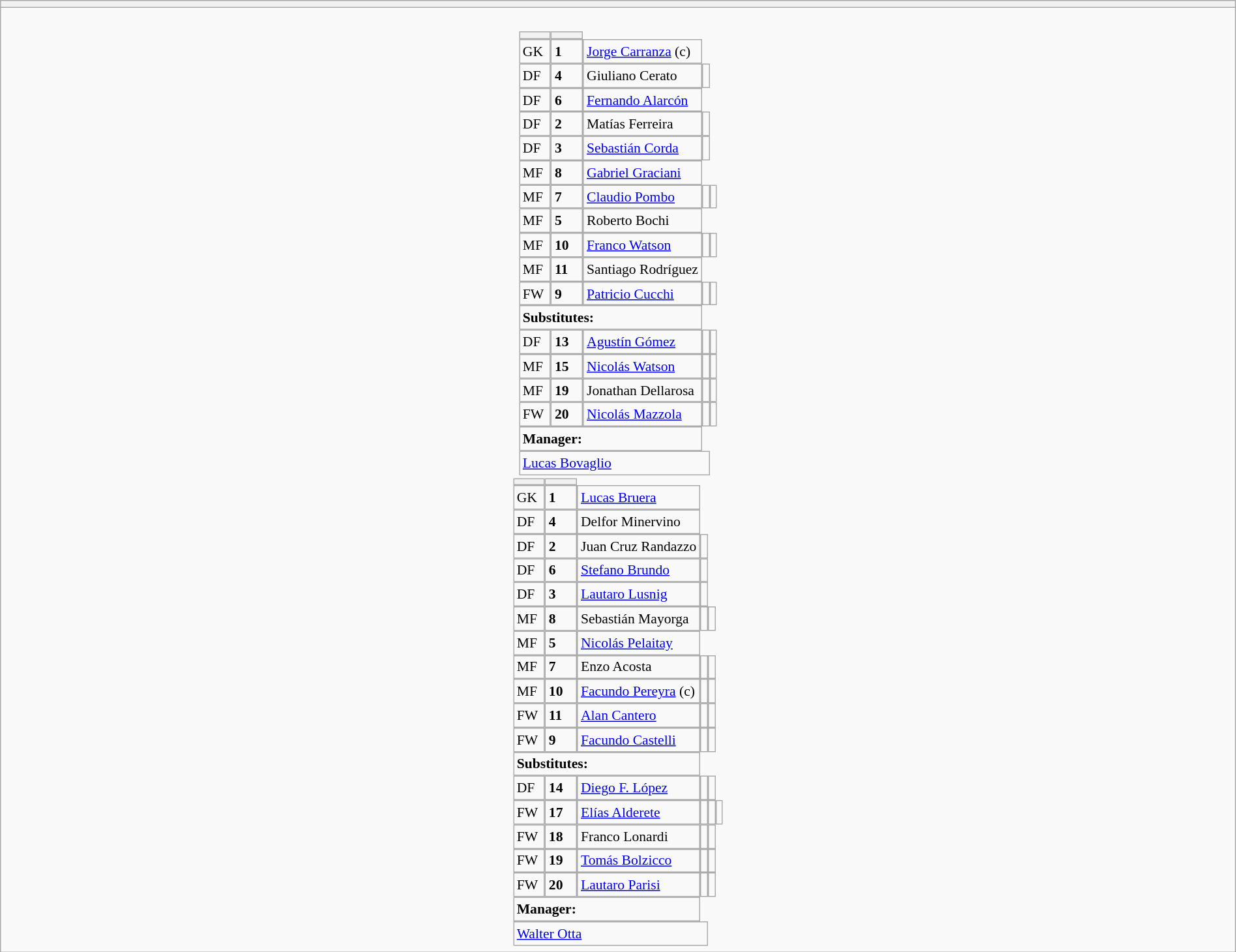<table style="width:100%" class="wikitable collapsible collapsed">
<tr>
<th></th>
</tr>
<tr>
<td><br>






<table style="font-size:90%; margin:0.2em auto;" cellspacing="0" cellpadding="0">
<tr>
<th width="25"></th>
<th width="25"></th>
</tr>
<tr>
<td>GK</td>
<td><strong>1</strong></td>
<td> <a href='#'>Jorge Carranza</a> (c)</td>
</tr>
<tr>
<td>DF</td>
<td><strong>4</strong></td>
<td> Giuliano Cerato</td>
<td></td>
</tr>
<tr>
<td>DF</td>
<td><strong>6</strong></td>
<td> <a href='#'>Fernando Alarcón</a></td>
</tr>
<tr>
<td>DF</td>
<td><strong>2</strong></td>
<td> Matías Ferreira</td>
<td></td>
</tr>
<tr>
<td>DF</td>
<td><strong>3</strong></td>
<td> <a href='#'>Sebastián Corda</a></td>
<td></td>
</tr>
<tr>
<td>MF</td>
<td><strong>8</strong></td>
<td> <a href='#'>Gabriel Graciani</a></td>
</tr>
<tr>
<td>MF</td>
<td><strong>7</strong></td>
<td> <a href='#'>Claudio Pombo</a></td>
<td></td>
<td></td>
</tr>
<tr>
<td>MF</td>
<td><strong>5</strong></td>
<td> Roberto Bochi</td>
</tr>
<tr>
<td>MF</td>
<td><strong>10</strong></td>
<td> <a href='#'>Franco Watson</a></td>
<td></td>
<td></td>
</tr>
<tr>
<td>MF</td>
<td><strong>11</strong></td>
<td> Santiago Rodríguez</td>
</tr>
<tr>
<td>FW</td>
<td><strong>9</strong></td>
<td> <a href='#'>Patricio Cucchi</a></td>
<td></td>
<td></td>
</tr>
<tr>
<td colspan=3><strong>Substitutes:</strong></td>
</tr>
<tr>
<td>DF</td>
<td><strong>13</strong></td>
<td> <a href='#'>Agustín Gómez</a></td>
<td></td>
<td></td>
</tr>
<tr>
<td>MF</td>
<td><strong>15</strong></td>
<td> <a href='#'>Nicolás Watson</a></td>
<td></td>
<td></td>
</tr>
<tr>
<td>MF</td>
<td><strong>19</strong></td>
<td> Jonathan Dellarosa</td>
<td></td>
<td></td>
</tr>
<tr>
<td>FW</td>
<td><strong>20</strong></td>
<td> <a href='#'>Nicolás Mazzola</a></td>
<td></td>
<td> </td>
</tr>
<tr>
<td colspan=3><strong>Manager:</strong></td>
</tr>
<tr>
<td colspan=4> <a href='#'>Lucas Bovaglio</a></td>
</tr>
</table>
<table cellspacing="0" cellpadding="0" style="font-size:90%; margin:0.2em auto;">
<tr>
<th width="25"></th>
<th width="25"></th>
</tr>
<tr>
<td>GK</td>
<td><strong>1</strong></td>
<td> <a href='#'>Lucas Bruera</a></td>
</tr>
<tr>
<td>DF</td>
<td><strong>4</strong></td>
<td> Delfor Minervino</td>
</tr>
<tr>
<td>DF</td>
<td><strong>2</strong></td>
<td> Juan Cruz Randazzo</td>
<td></td>
</tr>
<tr>
<td>DF</td>
<td><strong>6</strong></td>
<td> <a href='#'>Stefano Brundo</a></td>
<td></td>
</tr>
<tr>
<td>DF</td>
<td><strong>3</strong></td>
<td> <a href='#'>Lautaro Lusnig</a></td>
<td></td>
</tr>
<tr>
<td>MF</td>
<td><strong>8</strong></td>
<td> Sebastián Mayorga</td>
<td></td>
<td></td>
</tr>
<tr>
<td>MF</td>
<td><strong>5</strong></td>
<td> <a href='#'>Nicolás Pelaitay</a></td>
</tr>
<tr>
<td>MF</td>
<td><strong>7</strong></td>
<td> Enzo Acosta</td>
<td></td>
<td></td>
</tr>
<tr>
<td>MF</td>
<td><strong>10</strong></td>
<td> <a href='#'>Facundo Pereyra</a> (c)</td>
<td></td>
<td></td>
</tr>
<tr>
<td>FW</td>
<td><strong>11</strong></td>
<td> <a href='#'>Alan Cantero</a></td>
<td></td>
<td></td>
</tr>
<tr>
<td>FW</td>
<td><strong>9</strong></td>
<td> <a href='#'>Facundo Castelli</a></td>
<td></td>
<td></td>
</tr>
<tr>
<td colspan=3><strong>Substitutes:</strong></td>
</tr>
<tr>
<td>DF</td>
<td><strong>14</strong></td>
<td> <a href='#'>Diego F. López</a></td>
<td></td>
<td></td>
</tr>
<tr>
<td>FW</td>
<td><strong>17</strong></td>
<td> <a href='#'>Elías Alderete</a></td>
<td></td>
<td></td>
<td> </td>
</tr>
<tr>
<td>FW</td>
<td><strong>18</strong></td>
<td> Franco Lonardi</td>
<td></td>
<td></td>
</tr>
<tr>
<td>FW</td>
<td><strong>19</strong></td>
<td> <a href='#'>Tomás Bolzicco</a></td>
<td></td>
<td></td>
</tr>
<tr>
<td>FW</td>
<td><strong>20</strong></td>
<td> <a href='#'>Lautaro Parisi</a></td>
<td></td>
<td></td>
</tr>
<tr>
<td colspan=3><strong>Manager:</strong></td>
</tr>
<tr>
<td colspan=4> <a href='#'>Walter Otta</a></td>
</tr>
</table>
</td>
</tr>
</table>
